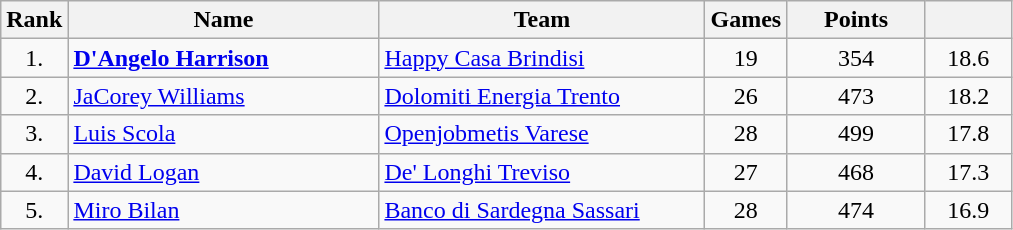<table class="wikitable" style="text-align: center;">
<tr>
<th>Rank</th>
<th width=200>Name</th>
<th width=210>Team</th>
<th>Games</th>
<th width=85>Points</th>
<th width=50></th>
</tr>
<tr>
<td>1.</td>
<td align="left"> <strong><a href='#'>D'Angelo Harrison</a></strong></td>
<td style="text-align:left;"><a href='#'>Happy Casa Brindisi</a></td>
<td>19</td>
<td>354</td>
<td>18.6</td>
</tr>
<tr>
<td>2.</td>
<td align="left"> <a href='#'>JaCorey Williams</a></td>
<td style="text-align:left;"><a href='#'>Dolomiti Energia Trento</a></td>
<td>26</td>
<td>473</td>
<td>18.2</td>
</tr>
<tr>
<td>3.</td>
<td align="left"> <a href='#'>Luis Scola</a></td>
<td style="text-align:left;"><a href='#'>Openjobmetis Varese</a></td>
<td>28</td>
<td>499</td>
<td>17.8</td>
</tr>
<tr>
<td>4.</td>
<td align="left"> <a href='#'>David Logan</a></td>
<td style="text-align:left;"><a href='#'>De' Longhi Treviso</a></td>
<td>27</td>
<td>468</td>
<td>17.3</td>
</tr>
<tr>
<td>5.</td>
<td align="left"> <a href='#'>Miro Bilan</a></td>
<td style="text-align:left;"><a href='#'>Banco di Sardegna Sassari</a></td>
<td>28</td>
<td>474</td>
<td>16.9</td>
</tr>
</table>
